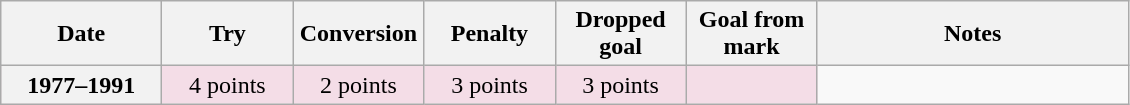<table class="wikitable">
<tr>
<th scope="col" width="100px">Date</th>
<th scope="col" width="80px">Try</th>
<th scope="col" width="80px">Conversion</th>
<th scope="col" width="80px">Penalty</th>
<th scope="col" width="80px">Dropped goal</th>
<th scope="col" width="80px">Goal from mark</th>
<th scope="col" width="200px">Notes<br></th>
</tr>
<tr style="text-align:center;   background:#F4DDE7;">
<th>1977–1991</th>
<td>4 points</td>
<td>2 points</td>
<td>3 points</td>
<td>3 points</td>
<td><br></td>
</tr>
</table>
